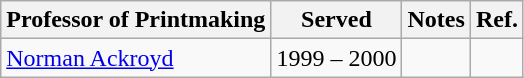<table class="wikitable">
<tr>
<th>Professor of Printmaking</th>
<th>Served</th>
<th>Notes</th>
<th>Ref.</th>
</tr>
<tr>
<td><a href='#'>Norman Ackroyd</a></td>
<td>1999 – 2000</td>
<td></td>
<td></td>
</tr>
</table>
